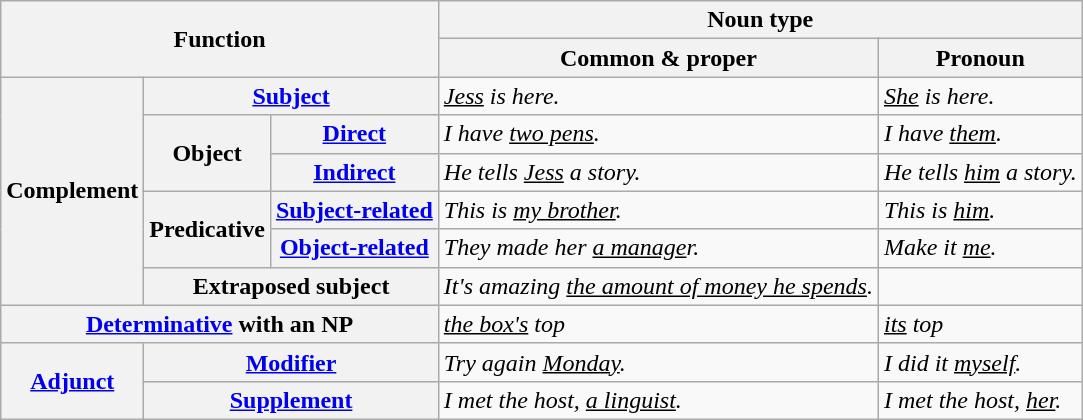<table class="wikitable">
<tr>
<th colspan="3" rowspan="2">Function</th>
<th colspan="2">Noun type</th>
</tr>
<tr>
<th>Common & proper</th>
<th>Pronoun</th>
</tr>
<tr>
<th rowspan="6">Complement</th>
<th colspan="2"><a href='#'>Subject</a></th>
<td><em><u>Jess</u> is here.</em></td>
<td><em><u>She</u> is here.</em></td>
</tr>
<tr>
<th rowspan="2">Object</th>
<th><a href='#'>Direct</a></th>
<td><em>I have <u>two pens</u>.</em></td>
<td><em>I have <u>them</u>.</em></td>
</tr>
<tr>
<th><a href='#'>Indirect</a></th>
<td><em>He tells <u>Jess</u> a story.</em></td>
<td><em>He tells <u>him</u> a story.</em></td>
</tr>
<tr>
<th rowspan="2">Predicative</th>
<th><a href='#'>Subject-related</a></th>
<td><em>This is <u>my brother</u>.</em></td>
<td><em>This is <u>him</u>.</em></td>
</tr>
<tr>
<th><a href='#'>Object-related</a></th>
<td><em>They made her <u>a manage</u>r.</em></td>
<td><em>Make it <u>me</u>.</em></td>
</tr>
<tr>
<th colspan="2">Extraposed subject</th>
<td><em>It's amazing <u>the amount of money he spends</u>.</em></td>
<td></td>
</tr>
<tr>
<th colspan="3"><a href='#'>Determinative</a> with an NP</th>
<td><em><u>the box's</u></em> <em>top</em></td>
<td><em><u>its</u></em> <em>top</em></td>
</tr>
<tr>
<th rowspan="2"><a href='#'>Adjunct</a></th>
<th colspan="2"><a href='#'>Modifier</a></th>
<td><em>Try again <u>Monday</u>.</em></td>
<td><em>I did it <u>myself</u>.</em></td>
</tr>
<tr>
<th colspan="2"><a href='#'>Supplement</a></th>
<td><em>I met the host, <u>a linguist</u>.</em></td>
<td><em>I met the host, <u>her</u>.</em></td>
</tr>
</table>
